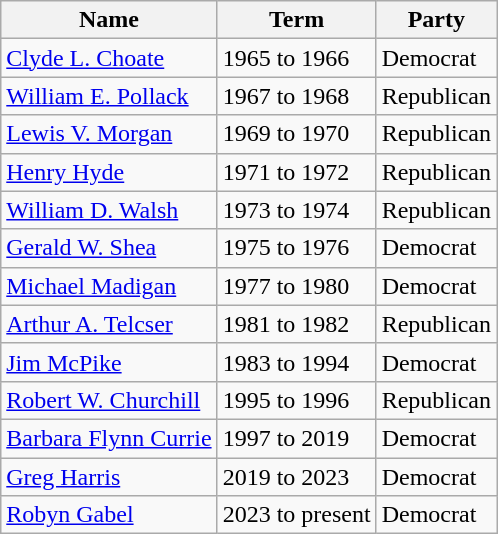<table class="wikitable">
<tr>
<th>Name</th>
<th>Term</th>
<th>Party</th>
</tr>
<tr>
<td><a href='#'>Clyde L. Choate</a></td>
<td>1965 to 1966</td>
<td>Democrat</td>
</tr>
<tr>
<td><a href='#'>William E. Pollack</a></td>
<td>1967 to 1968</td>
<td>Republican</td>
</tr>
<tr>
<td><a href='#'>Lewis V. Morgan</a></td>
<td>1969 to 1970</td>
<td>Republican</td>
</tr>
<tr>
<td><a href='#'>Henry Hyde</a></td>
<td>1971 to 1972</td>
<td>Republican</td>
</tr>
<tr>
<td><a href='#'>William D. Walsh</a></td>
<td>1973 to 1974</td>
<td>Republican</td>
</tr>
<tr>
<td><a href='#'>Gerald W. Shea</a></td>
<td>1975 to 1976</td>
<td>Democrat</td>
</tr>
<tr>
<td><a href='#'>Michael Madigan</a></td>
<td>1977 to 1980</td>
<td>Democrat</td>
</tr>
<tr>
<td><a href='#'>Arthur A. Telcser</a></td>
<td>1981 to 1982</td>
<td>Republican</td>
</tr>
<tr>
<td><a href='#'>Jim McPike</a></td>
<td>1983 to 1994</td>
<td>Democrat</td>
</tr>
<tr>
<td><a href='#'>Robert W. Churchill</a></td>
<td>1995 to 1996</td>
<td>Republican</td>
</tr>
<tr>
<td><a href='#'>Barbara Flynn Currie</a></td>
<td>1997 to 2019</td>
<td>Democrat</td>
</tr>
<tr>
<td><a href='#'>Greg Harris</a></td>
<td>2019 to 2023</td>
<td>Democrat</td>
</tr>
<tr>
<td><a href='#'>Robyn Gabel</a></td>
<td>2023 to present</td>
<td>Democrat</td>
</tr>
</table>
